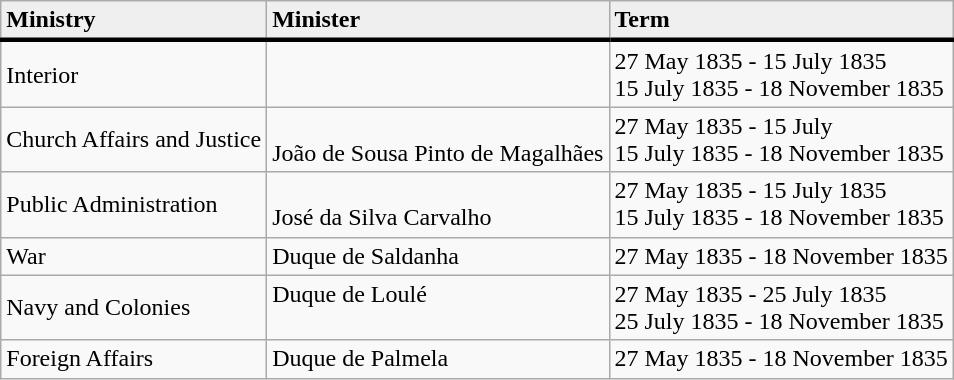<table class="wikitable">
<tr>
<td style="border-bottom:3px solid; background:#efefef;"><strong>Ministry</strong></td>
<td style="border-bottom:3px solid; background:#efefef;"><strong>Minister</strong></td>
<td style="border-bottom:3px solid; background:#efefef;"><strong>Term</strong></td>
</tr>
<tr>
<td>Interior</td>
<td> <br><br></td>
<td>27 May 1835 - 15 July 1835 <br>15 July 1835 - 18 November 1835<br></td>
</tr>
<tr>
<td>Church Affairs and Justice</td>
<td> <br>João de Sousa Pinto de Magalhães<br></td>
<td>27 May 1835 - 15 July<br>15 July 1835 - 18 November 1835<br></td>
</tr>
<tr>
<td>Public Administration</td>
<td> <br>José da Silva Carvalho<br></td>
<td>27 May 1835 - 15 July 1835 <br>15 July 1835 - 18 November 1835<br></td>
</tr>
<tr>
<td>War</td>
<td>Duque de Saldanha</td>
<td>27 May 1835 - 18 November 1835</td>
</tr>
<tr>
<td>Navy and Colonies</td>
<td>Duque de Loulé <br><br></td>
<td>27 May 1835 - 25 July 1835 <br>25 July 1835 - 18 November 1835<br></td>
</tr>
<tr>
<td>Foreign Affairs</td>
<td>Duque de Palmela</td>
<td>27 May 1835 - 18 November 1835</td>
</tr>
</table>
